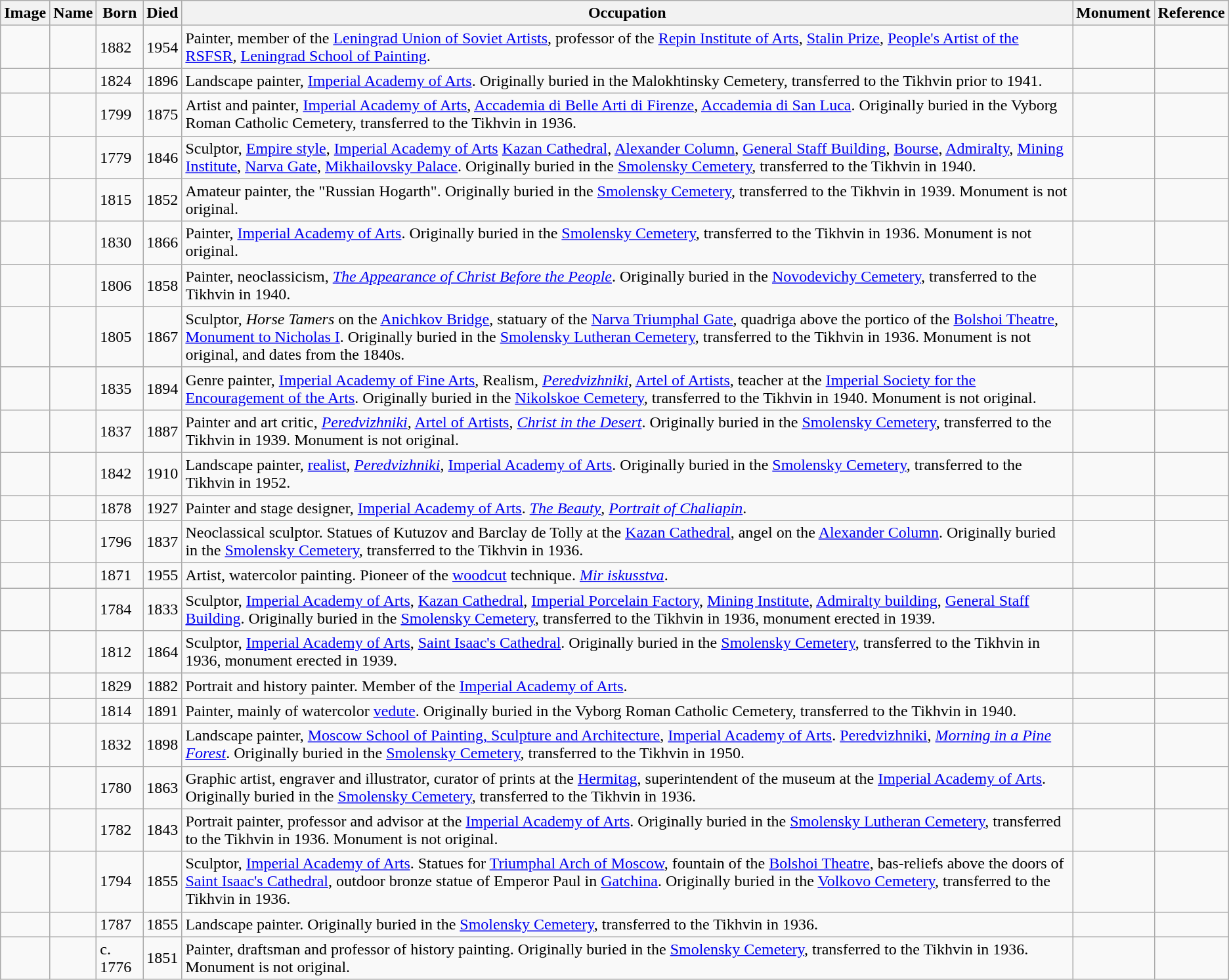<table class="wikitable sortable">
<tr>
<th scope=col class=unsortable>Image</th>
<th scope=col>Name</th>
<th scope=col>Born</th>
<th scope=col>Died</th>
<th scope=col class=unsortable>Occupation</th>
<th scope=col class=unsortable>Monument</th>
<th scope=col class=unsortable>Reference</th>
</tr>
<tr>
<td></td>
<td></td>
<td>1882</td>
<td>1954</td>
<td>Painter, member of the <a href='#'>Leningrad Union of Soviet Artists</a>, professor of the <a href='#'>Repin Institute of Arts</a>, <a href='#'>Stalin Prize</a>, <a href='#'>People's Artist of the RSFSR</a>, <a href='#'>Leningrad School of Painting</a>.</td>
<td></td>
<td></td>
</tr>
<tr>
<td></td>
<td></td>
<td>1824</td>
<td>1896</td>
<td>Landscape painter, <a href='#'>Imperial Academy of Arts</a>. Originally buried in the Malokhtinsky Cemetery, transferred to the Tikhvin prior to 1941.</td>
<td></td>
<td></td>
</tr>
<tr>
<td></td>
<td></td>
<td>1799</td>
<td>1875</td>
<td>Artist and painter, <a href='#'>Imperial Academy of Arts</a>, <a href='#'>Accademia di Belle Arti di Firenze</a>, <a href='#'>Accademia di San Luca</a>. Originally buried in the Vyborg Roman Catholic Cemetery, transferred to the Tikhvin in 1936.</td>
<td></td>
<td></td>
</tr>
<tr>
<td></td>
<td></td>
<td>1779</td>
<td>1846</td>
<td>Sculptor, <a href='#'>Empire style</a>, <a href='#'>Imperial Academy of Arts</a> <a href='#'>Kazan Cathedral</a>, <a href='#'>Alexander Column</a>, <a href='#'>General Staff Building</a>, <a href='#'>Bourse</a>, <a href='#'>Admiralty</a>, <a href='#'>Mining Institute</a>, <a href='#'>Narva Gate</a>, <a href='#'>Mikhailovsky Palace</a>. Originally buried in the <a href='#'>Smolensky Cemetery</a>, transferred to the Tikhvin in 1940.</td>
<td></td>
<td></td>
</tr>
<tr>
<td></td>
<td></td>
<td>1815</td>
<td>1852</td>
<td>Amateur painter, the "Russian Hogarth". Originally buried in the <a href='#'>Smolensky Cemetery</a>, transferred to the Tikhvin in 1939. Monument is not original.</td>
<td></td>
<td></td>
</tr>
<tr>
<td></td>
<td></td>
<td>1830</td>
<td>1866</td>
<td>Painter, <a href='#'>Imperial Academy of Arts</a>. Originally buried in the <a href='#'>Smolensky Cemetery</a>, transferred to the Tikhvin in 1936. Monument is not original.</td>
<td></td>
<td></td>
</tr>
<tr>
<td></td>
<td></td>
<td>1806</td>
<td>1858</td>
<td>Painter, neoclassicism, <em><a href='#'>The Appearance of Christ Before the People</a></em>. Originally buried in the <a href='#'>Novodevichy Cemetery</a>, transferred to the Tikhvin in 1940.</td>
<td></td>
<td></td>
</tr>
<tr>
<td></td>
<td></td>
<td>1805</td>
<td>1867</td>
<td>Sculptor, <em>Horse Tamers</em> on the <a href='#'>Anichkov Bridge</a>, statuary of the <a href='#'>Narva Triumphal Gate</a>, quadriga above the portico of the <a href='#'>Bolshoi Theatre</a>, <a href='#'>Monument to Nicholas I</a>. Originally buried in the <a href='#'>Smolensky Lutheran Cemetery</a>, transferred to the Tikhvin in 1936. Monument is not original, and dates from the 1840s.</td>
<td></td>
<td></td>
</tr>
<tr>
<td></td>
<td></td>
<td>1835</td>
<td>1894</td>
<td>Genre painter, <a href='#'>Imperial Academy of Fine Arts</a>, Realism, <em><a href='#'>Peredvizhniki</a></em>, <a href='#'>Artel of Artists</a>, teacher at the <a href='#'>Imperial Society for the Encouragement of the Arts</a>. Originally buried in the <a href='#'>Nikolskoe Cemetery</a>, transferred to the Tikhvin in 1940. Monument is not original.</td>
<td></td>
<td></td>
</tr>
<tr>
<td></td>
<td></td>
<td>1837</td>
<td>1887</td>
<td>Painter and art critic, <em><a href='#'>Peredvizhniki</a></em>, <a href='#'>Artel of Artists</a>, <em><a href='#'>Christ in the Desert</a></em>. Originally buried in the <a href='#'>Smolensky Cemetery</a>, transferred to the Tikhvin in 1939. Monument is not original.</td>
<td></td>
<td></td>
</tr>
<tr>
<td></td>
<td></td>
<td>1842</td>
<td>1910</td>
<td>Landscape painter, <a href='#'>realist</a>, <em><a href='#'>Peredvizhniki</a></em>, <a href='#'>Imperial Academy of Arts</a>. Originally buried in the <a href='#'>Smolensky Cemetery</a>, transferred to the Tikhvin in 1952.</td>
<td></td>
<td></td>
</tr>
<tr>
<td></td>
<td></td>
<td>1878</td>
<td>1927</td>
<td>Painter and stage designer, <a href='#'>Imperial Academy of Arts</a>. <em><a href='#'>The Beauty</a></em>, <em><a href='#'>Portrait of Chaliapin</a></em>.</td>
<td></td>
<td></td>
</tr>
<tr>
<td></td>
<td></td>
<td>1796</td>
<td>1837</td>
<td>Neoclassical sculptor. Statues of Kutuzov and Barclay de Tolly at the <a href='#'>Kazan Cathedral</a>, angel on the <a href='#'>Alexander Column</a>. Originally buried in the <a href='#'>Smolensky Cemetery</a>, transferred to the Tikhvin in 1936.</td>
<td></td>
<td></td>
</tr>
<tr>
<td></td>
<td></td>
<td>1871</td>
<td>1955</td>
<td>Artist, watercolor painting. Pioneer of the <a href='#'>woodcut</a> technique. <em><a href='#'>Mir iskusstva</a></em>.</td>
<td></td>
<td></td>
</tr>
<tr>
<td></td>
<td></td>
<td>1784</td>
<td>1833</td>
<td>Sculptor, <a href='#'>Imperial Academy of Arts</a>, <a href='#'>Kazan Cathedral</a>, <a href='#'>Imperial Porcelain Factory</a>, <a href='#'>Mining Institute</a>, <a href='#'>Admiralty building</a>, <a href='#'>General Staff Building</a>. Originally buried in the <a href='#'>Smolensky Cemetery</a>, transferred to the Tikhvin in 1936, monument erected in 1939.</td>
<td></td>
<td></td>
</tr>
<tr>
<td></td>
<td></td>
<td>1812</td>
<td>1864</td>
<td>Sculptor, <a href='#'>Imperial Academy of Arts</a>, <a href='#'>Saint Isaac's Cathedral</a>. Originally buried in the <a href='#'>Smolensky Cemetery</a>, transferred to the Tikhvin in 1936, monument erected in 1939.</td>
<td></td>
<td></td>
</tr>
<tr>
<td></td>
<td></td>
<td>1829</td>
<td>1882</td>
<td>Portrait and history painter. Member of the <a href='#'>Imperial Academy of Arts</a>.</td>
<td></td>
<td></td>
</tr>
<tr>
<td></td>
<td></td>
<td>1814</td>
<td>1891</td>
<td>Painter, mainly of watercolor <a href='#'>vedute</a>. Originally buried in the Vyborg Roman Catholic Cemetery, transferred to the Tikhvin in 1940.</td>
<td></td>
<td></td>
</tr>
<tr>
<td></td>
<td></td>
<td>1832</td>
<td>1898</td>
<td>Landscape painter, <a href='#'>Moscow School of Painting, Sculpture and Architecture</a>, <a href='#'>Imperial Academy of Arts</a>. <a href='#'>Peredvizhniki</a>, <em><a href='#'>Morning in a Pine Forest</a></em>. Originally buried in the <a href='#'>Smolensky Cemetery</a>, transferred to the Tikhvin in 1950.</td>
<td></td>
<td></td>
</tr>
<tr>
<td></td>
<td></td>
<td>1780</td>
<td>1863</td>
<td>Graphic artist, engraver and illustrator, curator of prints at the <a href='#'>Hermitag</a>, superintendent of the museum at the <a href='#'>Imperial Academy of Arts</a>. Originally buried in the <a href='#'>Smolensky Cemetery</a>, transferred to the Tikhvin in 1936.</td>
<td></td>
<td></td>
</tr>
<tr>
<td></td>
<td></td>
<td>1782</td>
<td>1843</td>
<td>Portrait painter, professor and advisor at the <a href='#'>Imperial Academy of Arts</a>. Originally buried in the <a href='#'>Smolensky Lutheran Cemetery</a>, transferred to the Tikhvin in 1936. Monument is not original.</td>
<td></td>
<td></td>
</tr>
<tr>
<td></td>
<td></td>
<td>1794</td>
<td>1855</td>
<td>Sculptor, <a href='#'>Imperial Academy of Arts</a>. Statues for <a href='#'>Triumphal Arch of Moscow</a>,  fountain of the <a href='#'>Bolshoi Theatre</a>, bas-reliefs above the doors of <a href='#'>Saint Isaac's Cathedral</a>, outdoor bronze statue of Emperor Paul in <a href='#'>Gatchina</a>. Originally buried in the <a href='#'>Volkovo Cemetery</a>, transferred to the Tikhvin in 1936.</td>
<td></td>
<td></td>
</tr>
<tr>
<td></td>
<td></td>
<td>1787</td>
<td>1855</td>
<td>Landscape painter.  Originally buried in the <a href='#'>Smolensky Cemetery</a>, transferred to the Tikhvin in 1936.</td>
<td></td>
<td></td>
</tr>
<tr>
<td></td>
<td></td>
<td>c. 1776</td>
<td>1851</td>
<td>Painter, draftsman and professor of history painting. Originally buried in the <a href='#'>Smolensky Cemetery</a>, transferred to the Tikhvin in 1936. Monument is not original.</td>
<td></td>
<td></td>
</tr>
</table>
